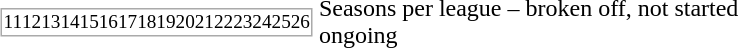<table>
<tr>
<td><br><table Cellpadding="0" CellSpacing="0" style="font-size:100%; border:1px solid #aaaaaa; padding:1px;">
<tr valign="bottom">
<td></td>
<td></td>
<td></td>
<td></td>
<td></td>
<td></td>
<td></td>
<td></td>
<td></td>
<td></td>
<td></td>
<td></td>
<td></td>
<td></td>
<td></td>
<td></td>
</tr>
<tr align=center style="font-size:80%;">
<td>11</td>
<td>12</td>
<td>13</td>
<td>14</td>
<td>15</td>
<td>16</td>
<td>17</td>
<td>18</td>
<td>19</td>
<td>20</td>
<td>21</td>
<td>22</td>
<td>23</td>
<td>24</td>
<td>25</td>
<td>26</td>
</tr>
</table>
</td>
<td><br>Seasons per league







– broken off, not started<br> ongoing</td>
</tr>
</table>
